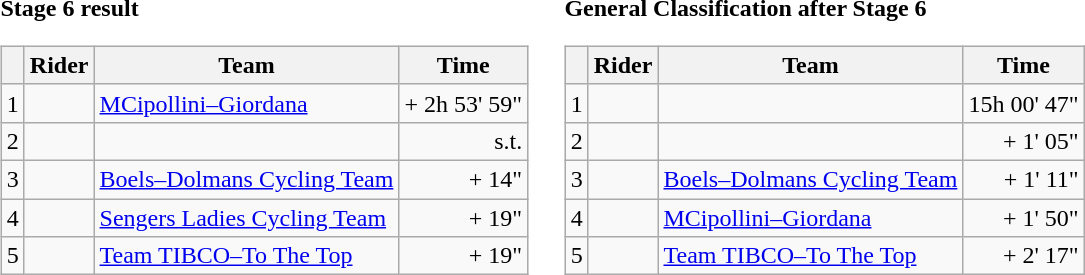<table>
<tr>
<td><strong>Stage 6 result</strong><br><table class="wikitable">
<tr>
<th></th>
<th>Rider</th>
<th>Team</th>
<th>Time</th>
</tr>
<tr>
<td>1</td>
<td></td>
<td><a href='#'>MCipollini–Giordana</a></td>
<td align="right">+ 2h 53' 59"</td>
</tr>
<tr>
<td>2</td>
<td></td>
<td></td>
<td align="right">s.t.</td>
</tr>
<tr>
<td>3</td>
<td> </td>
<td><a href='#'>Boels–Dolmans Cycling Team</a></td>
<td align="right">+ 14"</td>
</tr>
<tr>
<td>4</td>
<td></td>
<td><a href='#'>Sengers Ladies Cycling Team</a></td>
<td align="right">+ 19"</td>
</tr>
<tr>
<td>5</td>
<td></td>
<td><a href='#'>Team TIBCO–To The Top</a></td>
<td align="right">+ 19"</td>
</tr>
</table>
</td>
<td></td>
<td><strong>General Classification after Stage 6</strong><br><table class="wikitable">
<tr>
<th></th>
<th>Rider</th>
<th>Team</th>
<th>Time</th>
</tr>
<tr>
<td>1</td>
<td> </td>
<td></td>
<td align="right">15h 00' 47"</td>
</tr>
<tr>
<td>2</td>
<td></td>
<td></td>
<td align="right">+ 1' 05"</td>
</tr>
<tr>
<td>3</td>
<td> </td>
<td><a href='#'>Boels–Dolmans Cycling Team</a></td>
<td align="right">+ 1' 11"</td>
</tr>
<tr>
<td>4</td>
<td></td>
<td><a href='#'>MCipollini–Giordana</a></td>
<td align="right">+ 1' 50"</td>
</tr>
<tr>
<td>5</td>
<td></td>
<td><a href='#'>Team TIBCO–To The Top</a></td>
<td align="right">+ 2' 17"</td>
</tr>
</table>
</td>
</tr>
</table>
